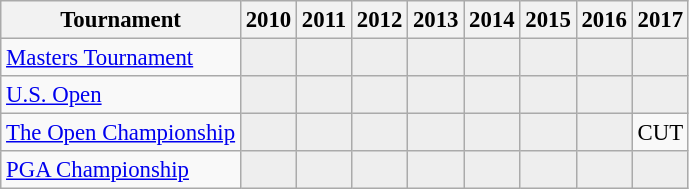<table class="wikitable" style="font-size:95%;text-align:center;">
<tr>
<th>Tournament</th>
<th>2010</th>
<th>2011</th>
<th>2012</th>
<th>2013</th>
<th>2014</th>
<th>2015</th>
<th>2016</th>
<th>2017</th>
</tr>
<tr>
<td align=left><a href='#'>Masters Tournament</a></td>
<td style="background:#eeeeee;"></td>
<td style="background:#eeeeee;"></td>
<td style="background:#eeeeee;"></td>
<td style="background:#eeeeee;"></td>
<td style="background:#eeeeee;"></td>
<td style="background:#eeeeee;"></td>
<td style="background:#eeeeee;"></td>
<td style="background:#eeeeee;"></td>
</tr>
<tr>
<td align=left><a href='#'>U.S. Open</a></td>
<td style="background:#eeeeee;"></td>
<td style="background:#eeeeee;"></td>
<td style="background:#eeeeee;"></td>
<td style="background:#eeeeee;"></td>
<td style="background:#eeeeee;"></td>
<td style="background:#eeeeee;"></td>
<td style="background:#eeeeee;"></td>
<td style="background:#eeeeee;"></td>
</tr>
<tr>
<td align=left><a href='#'>The Open Championship</a></td>
<td style="background:#eeeeee;"></td>
<td style="background:#eeeeee;"></td>
<td style="background:#eeeeee;"></td>
<td style="background:#eeeeee;"></td>
<td style="background:#eeeeee;"></td>
<td style="background:#eeeeee;"></td>
<td style="background:#eeeeee;"></td>
<td>CUT</td>
</tr>
<tr>
<td align=left><a href='#'>PGA Championship</a></td>
<td style="background:#eeeeee;"></td>
<td style="background:#eeeeee;"></td>
<td style="background:#eeeeee;"></td>
<td style="background:#eeeeee;"></td>
<td style="background:#eeeeee;"></td>
<td style="background:#eeeeee;"></td>
<td style="background:#eeeeee;"></td>
<td style="background:#eeeeee;"></td>
</tr>
</table>
